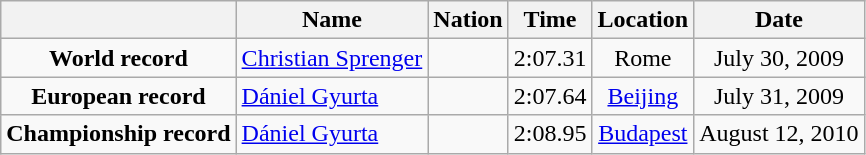<table class=wikitable style=text-align:center>
<tr>
<th></th>
<th>Name</th>
<th>Nation</th>
<th>Time</th>
<th>Location</th>
<th>Date</th>
</tr>
<tr>
<td><strong>World record</strong></td>
<td align=left><a href='#'>Christian Sprenger</a></td>
<td align=left></td>
<td align=left>2:07.31</td>
<td>Rome</td>
<td>July 30, 2009</td>
</tr>
<tr>
<td><strong>European record</strong></td>
<td align=left><a href='#'>Dániel Gyurta</a></td>
<td align=left></td>
<td align=left>2:07.64</td>
<td><a href='#'>Beijing</a></td>
<td>July 31, 2009</td>
</tr>
<tr>
<td><strong>Championship record</strong></td>
<td align=left><a href='#'>Dániel Gyurta</a></td>
<td align=left></td>
<td align=left>2:08.95</td>
<td><a href='#'>Budapest</a></td>
<td>August 12, 2010</td>
</tr>
</table>
